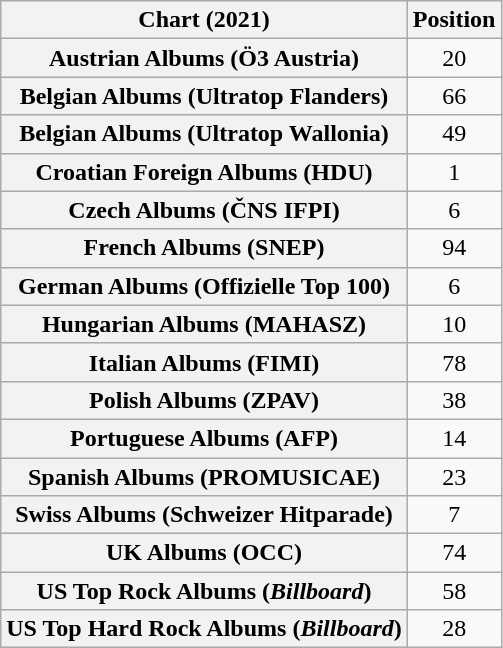<table class="wikitable sortable plainrowheaders" style="text-align:center">
<tr>
<th scope="col">Chart (2021)</th>
<th scope="col">Position</th>
</tr>
<tr>
<th scope="row">Austrian Albums (Ö3 Austria)</th>
<td>20</td>
</tr>
<tr>
<th scope="row">Belgian Albums (Ultratop Flanders)</th>
<td>66</td>
</tr>
<tr>
<th scope="row">Belgian Albums (Ultratop Wallonia)</th>
<td>49</td>
</tr>
<tr>
<th scope="row">Croatian Foreign Albums (HDU)</th>
<td>1</td>
</tr>
<tr>
<th scope="row">Czech Albums (ČNS IFPI)</th>
<td>6</td>
</tr>
<tr>
<th scope="row">French Albums (SNEP)</th>
<td>94</td>
</tr>
<tr>
<th scope="row">German Albums (Offizielle Top 100)</th>
<td>6</td>
</tr>
<tr>
<th scope="row">Hungarian Albums (MAHASZ)</th>
<td>10</td>
</tr>
<tr>
<th scope="row">Italian Albums (FIMI)</th>
<td>78</td>
</tr>
<tr>
<th scope="row">Polish Albums (ZPAV)</th>
<td>38</td>
</tr>
<tr>
<th scope="row">Portuguese Albums (AFP)</th>
<td>14</td>
</tr>
<tr>
<th scope="row">Spanish Albums (PROMUSICAE)</th>
<td>23</td>
</tr>
<tr>
<th scope="row">Swiss Albums (Schweizer Hitparade)</th>
<td>7</td>
</tr>
<tr>
<th scope="row">UK Albums (OCC)</th>
<td>74</td>
</tr>
<tr>
<th scope="row">US Top Rock Albums (<em>Billboard</em>)</th>
<td>58</td>
</tr>
<tr>
<th scope="row">US Top Hard Rock Albums (<em>Billboard</em>)</th>
<td>28</td>
</tr>
</table>
